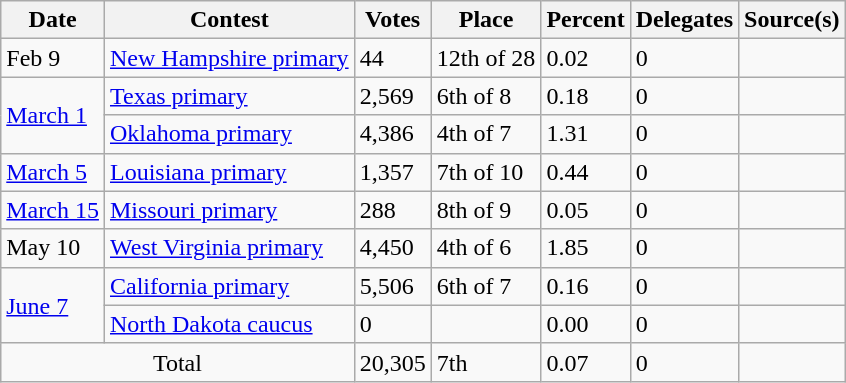<table class="wikitable sortable" border="1">
<tr>
<th scope="col">Date</th>
<th scope="col">Contest</th>
<th scope="col">Votes</th>
<th scope="col">Place</th>
<th scope="col">Percent</th>
<th scope="col">Delegates</th>
<th scope="col">Source(s)</th>
</tr>
<tr>
<td>Feb 9</td>
<td><a href='#'>New Hampshire primary</a></td>
<td>44</td>
<td>12th of 28</td>
<td>0.02</td>
<td>0</td>
<td><em></em></td>
</tr>
<tr>
<td rowspan=2><a href='#'>March 1</a></td>
<td><a href='#'>Texas primary</a></td>
<td>2,569</td>
<td>6th of 8</td>
<td>0.18</td>
<td>0</td>
<td><em></em></td>
</tr>
<tr>
<td><a href='#'>Oklahoma primary</a></td>
<td>4,386</td>
<td>4th of 7</td>
<td>1.31</td>
<td>0</td>
<td><em></em></td>
</tr>
<tr>
<td><a href='#'>March 5</a></td>
<td><a href='#'>Louisiana primary</a></td>
<td>1,357</td>
<td>7th of 10</td>
<td>0.44</td>
<td>0</td>
<td><em></em></td>
</tr>
<tr>
<td><a href='#'>March 15</a></td>
<td><a href='#'>Missouri primary</a></td>
<td>288</td>
<td>8th of 9</td>
<td>0.05</td>
<td>0</td>
<td><em></em></td>
</tr>
<tr>
<td>May 10</td>
<td><a href='#'>West Virginia primary</a></td>
<td>4,450</td>
<td>4th of 6</td>
<td>1.85</td>
<td>0</td>
<td><em></em></td>
</tr>
<tr>
<td rowspan=2><a href='#'>June 7</a></td>
<td><a href='#'>California primary</a></td>
<td>5,506</td>
<td>6th of 7</td>
<td>0.16</td>
<td>0</td>
<td><em></em></td>
</tr>
<tr>
<td><a href='#'>North Dakota caucus</a></td>
<td>0</td>
<td></td>
<td>0.00</td>
<td>0</td>
<td><em></em></td>
</tr>
<tr>
<td colspan=2 align=center>Total</td>
<td>20,305</td>
<td>7th</td>
<td>0.07</td>
<td>0</td>
<td><em></em></td>
</tr>
</table>
